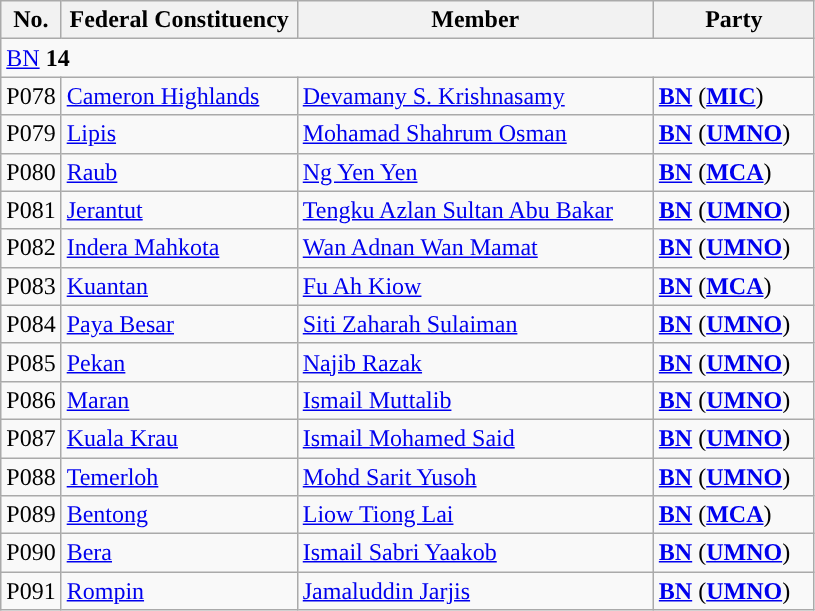<table class="wikitable sortable">
<tr>
<th style="width:30px;">No.</th>
<th style="width:150px;">Federal Constituency</th>
<th style="width:230px;">Member</th>
<th style="width:100px;">Party</th>
</tr>
<tr>
<td colspan="4"><a href='#'>BN</a> <strong>14</strong></td>
</tr>
<tr>
<td>P078</td>
<td><a href='#'>Cameron Highlands</a></td>
<td><a href='#'>Devamany S. Krishnasamy</a></td>
<td><strong><a href='#'>BN</a></strong> (<strong><a href='#'>MIC</a></strong>)</td>
</tr>
<tr>
<td>P079</td>
<td><a href='#'>Lipis</a></td>
<td><a href='#'>Mohamad Shahrum Osman</a></td>
<td><strong><a href='#'>BN</a></strong> (<strong><a href='#'>UMNO</a></strong>)</td>
</tr>
<tr>
<td>P080</td>
<td><a href='#'>Raub</a></td>
<td><a href='#'>Ng Yen Yen</a></td>
<td><strong><a href='#'>BN</a></strong> (<strong><a href='#'>MCA</a></strong>)</td>
</tr>
<tr>
<td>P081</td>
<td><a href='#'>Jerantut</a></td>
<td><a href='#'>Tengku Azlan Sultan Abu Bakar</a></td>
<td><strong><a href='#'>BN</a></strong> (<strong><a href='#'>UMNO</a></strong>)</td>
</tr>
<tr>
<td>P082</td>
<td><a href='#'>Indera Mahkota</a></td>
<td><a href='#'>Wan Adnan Wan Mamat</a></td>
<td><strong><a href='#'>BN</a></strong> (<strong><a href='#'>UMNO</a></strong>)</td>
</tr>
<tr>
<td>P083</td>
<td><a href='#'>Kuantan</a></td>
<td><a href='#'>Fu Ah Kiow</a></td>
<td><strong><a href='#'>BN</a></strong> (<strong><a href='#'>MCA</a></strong>)</td>
</tr>
<tr>
<td>P084</td>
<td><a href='#'>Paya Besar</a></td>
<td><a href='#'>Siti Zaharah Sulaiman</a></td>
<td><strong><a href='#'>BN</a></strong> (<strong><a href='#'>UMNO</a></strong>)</td>
</tr>
<tr>
<td>P085</td>
<td><a href='#'>Pekan</a></td>
<td><a href='#'>Najib Razak</a></td>
<td><strong><a href='#'>BN</a></strong> (<strong><a href='#'>UMNO</a></strong>)</td>
</tr>
<tr>
<td>P086</td>
<td><a href='#'>Maran</a></td>
<td><a href='#'>Ismail Muttalib</a></td>
<td><strong><a href='#'>BN</a></strong> (<strong><a href='#'>UMNO</a></strong>)</td>
</tr>
<tr>
<td>P087</td>
<td><a href='#'>Kuala Krau</a></td>
<td><a href='#'>Ismail Mohamed Said</a></td>
<td><strong><a href='#'>BN</a></strong> (<strong><a href='#'>UMNO</a></strong>)</td>
</tr>
<tr>
<td>P088</td>
<td><a href='#'>Temerloh</a></td>
<td><a href='#'>Mohd Sarit Yusoh</a></td>
<td><strong><a href='#'>BN</a></strong> (<strong><a href='#'>UMNO</a></strong>)</td>
</tr>
<tr>
<td>P089</td>
<td><a href='#'>Bentong</a></td>
<td><a href='#'>Liow Tiong Lai</a></td>
<td><strong><a href='#'>BN</a></strong> (<strong><a href='#'>MCA</a></strong>)</td>
</tr>
<tr>
<td>P090</td>
<td><a href='#'>Bera</a></td>
<td><a href='#'>Ismail Sabri Yaakob</a></td>
<td><strong><a href='#'>BN</a></strong> (<strong><a href='#'>UMNO</a></strong>)</td>
</tr>
<tr>
<td>P091</td>
<td><a href='#'>Rompin</a></td>
<td><a href='#'>Jamaluddin Jarjis</a></td>
<td><strong><a href='#'>BN</a></strong> (<strong><a href='#'>UMNO</a></strong>)</td>
</tr>
</table>
